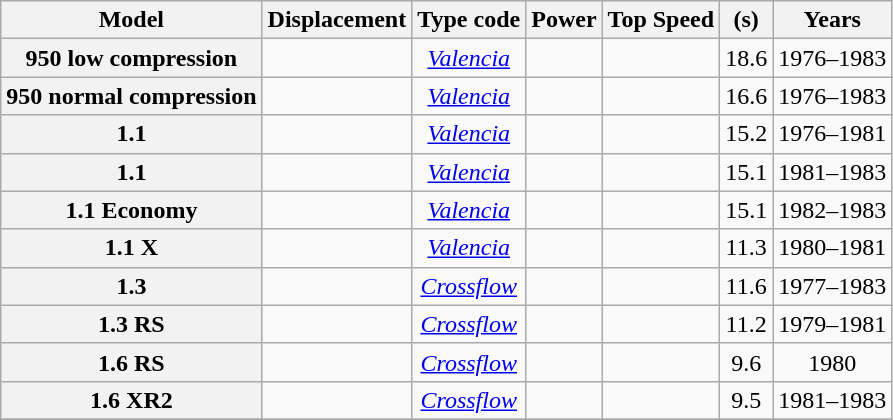<table class="wikitable collapsible collapsed" style="text-align: center;">
<tr style="vertical-align:middle;">
<th>Model</th>
<th>Displacement</th>
<th>Type code</th>
<th>Power</th>
<th>Top Speed</th>
<th> (s)</th>
<th>Years</th>
</tr>
<tr>
<th>950 low compression</th>
<td></td>
<td><a href='#'><em>Valencia</em></a></td>
<td></td>
<td></td>
<td>18.6</td>
<td>1976–1983</td>
</tr>
<tr>
<th>950 normal compression</th>
<td></td>
<td><a href='#'><em>Valencia</em></a></td>
<td></td>
<td></td>
<td>16.6</td>
<td>1976–1983</td>
</tr>
<tr>
<th>1.1</th>
<td></td>
<td><a href='#'><em>Valencia</em></a></td>
<td></td>
<td></td>
<td>15.2</td>
<td>1976–1981</td>
</tr>
<tr>
<th>1.1</th>
<td></td>
<td><a href='#'><em>Valencia</em></a></td>
<td></td>
<td></td>
<td>15.1</td>
<td>1981–1983</td>
</tr>
<tr>
<th>1.1 Economy</th>
<td></td>
<td><a href='#'><em>Valencia</em></a></td>
<td></td>
<td></td>
<td>15.1</td>
<td>1982–1983</td>
</tr>
<tr>
<th>1.1 X</th>
<td></td>
<td><a href='#'><em>Valencia</em></a></td>
<td></td>
<td></td>
<td>11.3</td>
<td>1980–1981</td>
</tr>
<tr>
<th>1.3</th>
<td></td>
<td><a href='#'><em>Crossflow</em></a></td>
<td></td>
<td></td>
<td>11.6</td>
<td>1977–1983</td>
</tr>
<tr>
<th>1.3 RS</th>
<td></td>
<td><a href='#'><em>Crossflow</em></a></td>
<td></td>
<td></td>
<td>11.2</td>
<td>1979–1981</td>
</tr>
<tr>
<th>1.6 RS</th>
<td></td>
<td><a href='#'><em>Crossflow</em></a></td>
<td></td>
<td></td>
<td>9.6</td>
<td>1980</td>
</tr>
<tr>
<th>1.6 XR2</th>
<td></td>
<td><a href='#'><em>Crossflow</em></a></td>
<td></td>
<td></td>
<td>9.5</td>
<td>1981–1983</td>
</tr>
<tr>
</tr>
</table>
